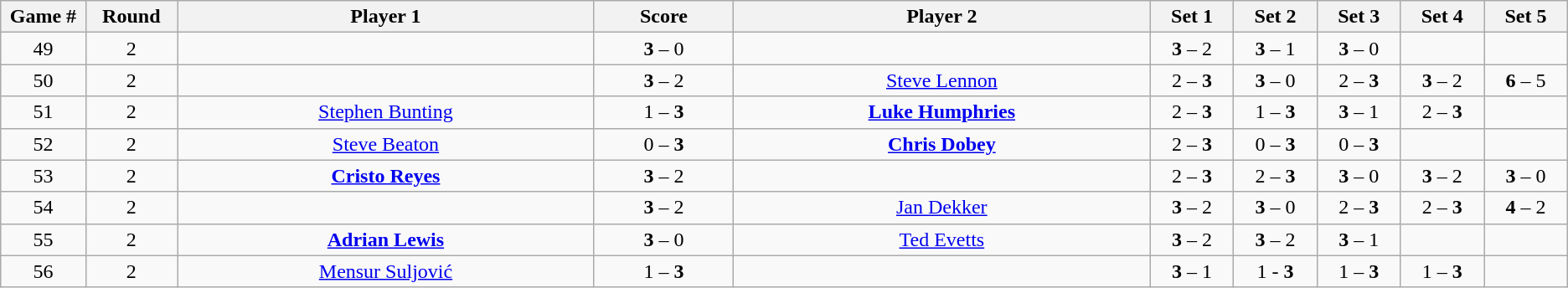<table class="wikitable">
<tr>
<th width="2%">Game #</th>
<th width="2%">Round</th>
<th width="15%">Player 1</th>
<th width="5%">Score</th>
<th width="15%">Player 2</th>
<th width="3%">Set 1</th>
<th width="3%">Set 2</th>
<th width="3%">Set 3</th>
<th width="3%">Set 4</th>
<th width="3%">Set 5</th>
</tr>
<tr style=text-align:center;">
<td>49</td>
<td>2</td>
<td></td>
<td><strong>3</strong> – 0</td>
<td></td>
<td><strong>3</strong> – 2</td>
<td><strong>3</strong> – 1</td>
<td><strong>3</strong> – 0</td>
<td></td>
<td></td>
</tr>
<tr style=text-align:center;">
<td>50</td>
<td>2</td>
<td></td>
<td><strong>3</strong> – 2</td>
<td><a href='#'>Steve Lennon</a> </td>
<td>2 – <strong>3</strong></td>
<td><strong>3</strong> – 0</td>
<td>2 – <strong>3</strong></td>
<td><strong>3</strong> – 2</td>
<td><strong>6</strong> – 5</td>
</tr>
<tr style=text-align:center;">
<td>51</td>
<td>2</td>
<td> <a href='#'>Stephen Bunting</a></td>
<td>1 – <strong>3</strong></td>
<td><strong><a href='#'>Luke Humphries</a></strong> </td>
<td>2 – <strong>3</strong></td>
<td>1 – <strong>3</strong></td>
<td><strong>3</strong> – 1</td>
<td>2 – <strong>3</strong></td>
<td></td>
</tr>
<tr style=text-align:center;">
<td>52</td>
<td>2</td>
<td> <a href='#'>Steve Beaton</a></td>
<td>0 – <strong>3</strong></td>
<td><strong><a href='#'>Chris Dobey</a></strong> </td>
<td>2 – <strong>3</strong></td>
<td>0 – <strong>3</strong></td>
<td>0 – <strong>3</strong></td>
<td></td>
<td></td>
</tr>
<tr style=text-align:center;">
<td>53</td>
<td>2</td>
<td> <strong><a href='#'>Cristo Reyes</a></strong></td>
<td><strong>3</strong> – 2</td>
<td></td>
<td>2 – <strong>3</strong></td>
<td>2 – <strong>3</strong></td>
<td><strong>3</strong> – 0</td>
<td><strong>3</strong> – 2</td>
<td><strong>3</strong> – 0</td>
</tr>
<tr style=text-align:center;">
<td>54</td>
<td>2</td>
<td></td>
<td><strong>3</strong> – 2</td>
<td><a href='#'>Jan Dekker</a> </td>
<td><strong>3</strong> – 2</td>
<td><strong>3</strong> – 0</td>
<td>2 – <strong>3</strong></td>
<td>2 – <strong>3</strong></td>
<td><strong>4</strong> – 2</td>
</tr>
<tr style=text-align:center;">
<td>55</td>
<td>2</td>
<td> <strong><a href='#'>Adrian Lewis</a></strong></td>
<td><strong>3</strong> – 0</td>
<td><a href='#'>Ted Evetts</a> </td>
<td><strong>3</strong> – 2</td>
<td><strong>3</strong> – 2</td>
<td><strong>3</strong> – 1</td>
<td></td>
<td></td>
</tr>
<tr style=text-align:center;">
<td>56</td>
<td>2</td>
<td> <a href='#'>Mensur Suljović</a></td>
<td>1 – <strong>3</strong></td>
<td></td>
<td><strong>3</strong> – 1</td>
<td>1 - <strong>3</strong></td>
<td>1 – <strong>3</strong></td>
<td>1 – <strong>3</strong></td>
<td></td>
</tr>
</table>
